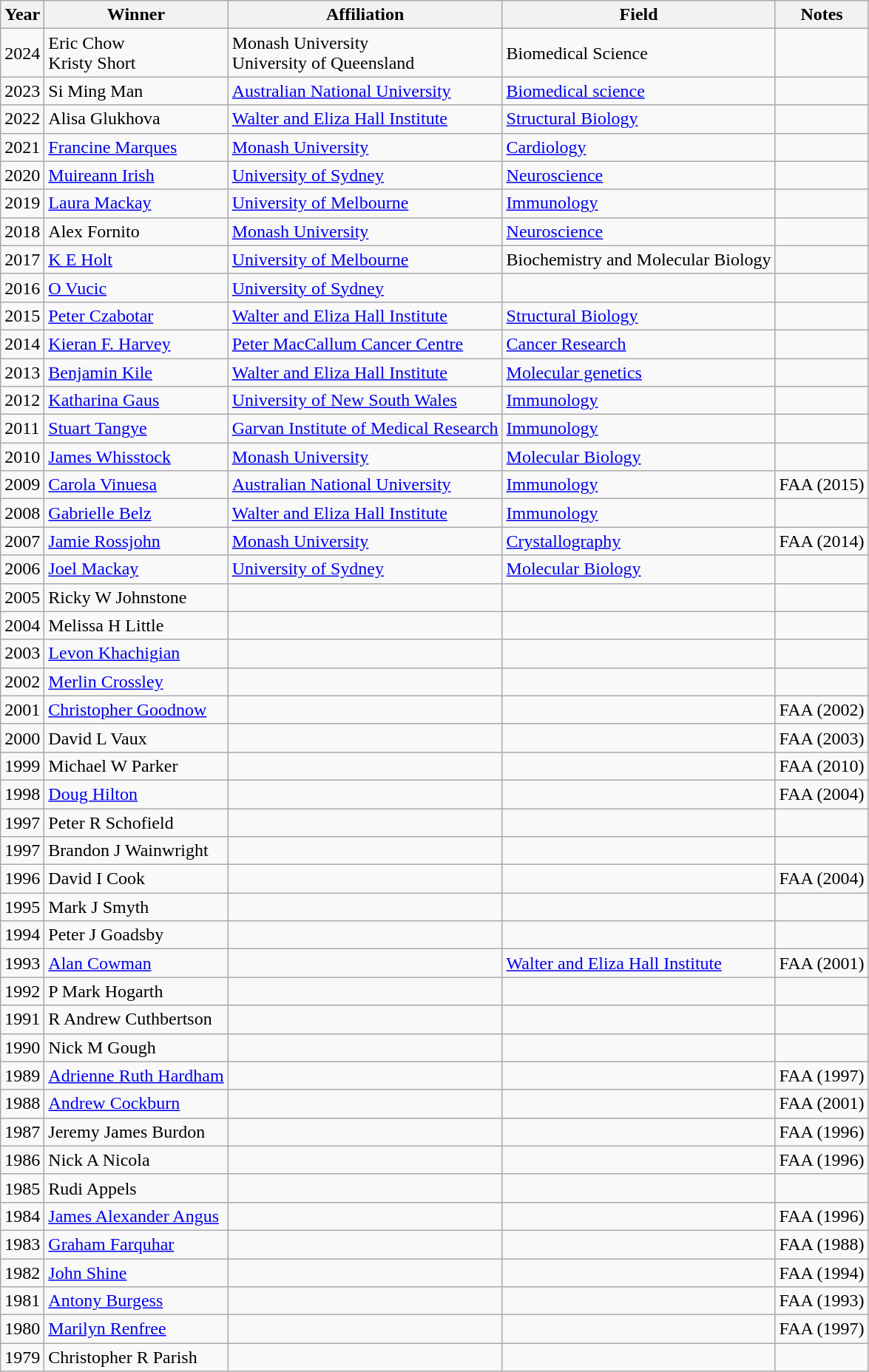<table class="wikitable">
<tr>
<th>Year</th>
<th>Winner</th>
<th>Affiliation</th>
<th>Field</th>
<th>Notes</th>
</tr>
<tr>
<td>2024</td>
<td>Eric Chow<br>Kristy Short</td>
<td>Monash University<br>University of Queensland</td>
<td>Biomedical Science</td>
<td></td>
</tr>
<tr>
<td>2023</td>
<td>Si Ming Man</td>
<td><a href='#'>Australian National University</a></td>
<td><a href='#'>Biomedical science</a></td>
<td></td>
</tr>
<tr>
<td>2022</td>
<td>Alisa Glukhova</td>
<td><a href='#'>Walter and Eliza Hall Institute</a></td>
<td><a href='#'>Structural Biology</a></td>
<td></td>
</tr>
<tr>
<td>2021</td>
<td><a href='#'>Francine Marques</a></td>
<td><a href='#'>Monash University</a></td>
<td><a href='#'>Cardiology</a></td>
<td></td>
</tr>
<tr>
<td>2020</td>
<td><a href='#'>Muireann Irish</a></td>
<td><a href='#'>University of Sydney</a></td>
<td><a href='#'>Neuroscience</a></td>
<td></td>
</tr>
<tr>
<td>2019</td>
<td><a href='#'>Laura Mackay</a></td>
<td><a href='#'>University of Melbourne</a></td>
<td><a href='#'>Immunology</a></td>
<td></td>
</tr>
<tr>
<td>2018</td>
<td>Alex Fornito</td>
<td><a href='#'>Monash University</a></td>
<td><a href='#'>Neuroscience</a></td>
<td></td>
</tr>
<tr>
<td>2017</td>
<td><a href='#'>K E Holt</a></td>
<td><a href='#'>University of Melbourne</a></td>
<td>Biochemistry and Molecular Biology</td>
<td></td>
</tr>
<tr>
<td>2016</td>
<td><a href='#'>O Vucic</a></td>
<td><a href='#'>University of Sydney</a></td>
<td></td>
<td></td>
</tr>
<tr>
<td>2015</td>
<td><a href='#'>Peter Czabotar</a></td>
<td><a href='#'>Walter and Eliza Hall Institute</a></td>
<td><a href='#'>Structural Biology</a></td>
<td></td>
</tr>
<tr>
<td>2014</td>
<td><a href='#'>Kieran F. Harvey</a></td>
<td><a href='#'>Peter MacCallum Cancer Centre</a></td>
<td><a href='#'>Cancer Research</a></td>
<td></td>
</tr>
<tr>
<td>2013</td>
<td><a href='#'>Benjamin Kile</a></td>
<td><a href='#'>Walter and Eliza Hall Institute</a></td>
<td><a href='#'>Molecular genetics</a></td>
<td></td>
</tr>
<tr>
<td>2012</td>
<td><a href='#'>Katharina Gaus</a></td>
<td><a href='#'>University of New South Wales</a></td>
<td><a href='#'>Immunology</a></td>
<td></td>
</tr>
<tr>
<td>2011</td>
<td><a href='#'>Stuart Tangye</a></td>
<td><a href='#'>Garvan Institute of Medical Research</a></td>
<td><a href='#'>Immunology</a></td>
<td></td>
</tr>
<tr>
<td>2010</td>
<td><a href='#'>James Whisstock</a></td>
<td><a href='#'>Monash University</a></td>
<td><a href='#'>Molecular Biology</a></td>
<td></td>
</tr>
<tr>
<td>2009</td>
<td><a href='#'>Carola Vinuesa</a></td>
<td><a href='#'>Australian National University</a></td>
<td><a href='#'>Immunology</a></td>
<td> FAA (2015)</td>
</tr>
<tr>
<td>2008</td>
<td><a href='#'>Gabrielle Belz</a></td>
<td><a href='#'>Walter and Eliza Hall Institute</a></td>
<td><a href='#'>Immunology</a></td>
<td></td>
</tr>
<tr>
<td>2007</td>
<td><a href='#'>Jamie Rossjohn</a></td>
<td><a href='#'>Monash University</a></td>
<td><a href='#'>Crystallography</a></td>
<td> FAA (2014)</td>
</tr>
<tr>
<td>2006</td>
<td><a href='#'>Joel Mackay</a></td>
<td><a href='#'>University of Sydney</a></td>
<td><a href='#'>Molecular Biology</a></td>
<td></td>
</tr>
<tr>
<td>2005</td>
<td>Ricky W Johnstone</td>
<td></td>
<td></td>
<td></td>
</tr>
<tr>
<td>2004</td>
<td>Melissa H Little</td>
<td></td>
<td></td>
<td></td>
</tr>
<tr>
<td>2003</td>
<td><a href='#'>Levon Khachigian</a></td>
<td></td>
<td></td>
<td></td>
</tr>
<tr>
<td>2002</td>
<td><a href='#'>Merlin Crossley</a></td>
<td></td>
<td></td>
<td></td>
</tr>
<tr>
<td>2001</td>
<td><a href='#'>Christopher Goodnow</a></td>
<td></td>
<td></td>
<td>FAA (2002)</td>
</tr>
<tr>
<td>2000</td>
<td>David L Vaux</td>
<td></td>
<td></td>
<td>FAA (2003)</td>
</tr>
<tr>
<td>1999</td>
<td>Michael W Parker</td>
<td></td>
<td></td>
<td>FAA (2010)</td>
</tr>
<tr>
<td>1998</td>
<td><a href='#'>Doug Hilton</a></td>
<td></td>
<td></td>
<td>FAA (2004)</td>
</tr>
<tr>
<td>1997</td>
<td>Peter R Schofield</td>
<td></td>
<td></td>
<td></td>
</tr>
<tr>
<td>1997</td>
<td>Brandon J Wainwright</td>
<td></td>
<td></td>
<td></td>
</tr>
<tr>
<td>1996</td>
<td>David I Cook</td>
<td></td>
<td></td>
<td>FAA (2004)</td>
</tr>
<tr>
<td>1995</td>
<td>Mark J Smyth</td>
<td></td>
<td></td>
<td></td>
</tr>
<tr>
<td>1994</td>
<td>Peter J Goadsby</td>
<td></td>
<td></td>
<td></td>
</tr>
<tr>
<td>1993</td>
<td><a href='#'>Alan Cowman</a></td>
<td></td>
<td><a href='#'>Walter and Eliza Hall Institute</a></td>
<td>FAA (2001)</td>
</tr>
<tr>
<td>1992</td>
<td>P Mark Hogarth</td>
<td></td>
<td></td>
<td></td>
</tr>
<tr>
<td>1991</td>
<td>R Andrew Cuthbertson</td>
<td></td>
<td></td>
<td></td>
</tr>
<tr>
<td>1990</td>
<td>Nick M Gough</td>
<td></td>
<td></td>
<td></td>
</tr>
<tr>
<td>1989</td>
<td><a href='#'>Adrienne Ruth Hardham</a></td>
<td></td>
<td></td>
<td>FAA (1997)</td>
</tr>
<tr>
<td>1988</td>
<td><a href='#'>Andrew Cockburn</a></td>
<td></td>
<td></td>
<td>FAA (2001)</td>
</tr>
<tr>
<td>1987</td>
<td>Jeremy James Burdon</td>
<td></td>
<td></td>
<td>FAA (1996)</td>
</tr>
<tr>
<td>1986</td>
<td>Nick A Nicola</td>
<td></td>
<td></td>
<td>FAA (1996)</td>
</tr>
<tr>
<td>1985</td>
<td>Rudi Appels</td>
<td></td>
<td></td>
<td></td>
</tr>
<tr>
<td>1984</td>
<td><a href='#'>James Alexander Angus</a></td>
<td></td>
<td></td>
<td>FAA (1996)</td>
</tr>
<tr>
<td>1983</td>
<td><a href='#'>Graham Farquhar</a></td>
<td></td>
<td></td>
<td>FAA (1988)</td>
</tr>
<tr>
<td>1982</td>
<td><a href='#'>John Shine</a></td>
<td></td>
<td></td>
<td>FAA (1994)</td>
</tr>
<tr>
<td>1981</td>
<td><a href='#'>Antony Burgess</a></td>
<td></td>
<td></td>
<td>FAA (1993)</td>
</tr>
<tr>
<td>1980</td>
<td><a href='#'>Marilyn Renfree</a></td>
<td></td>
<td></td>
<td>FAA (1997)</td>
</tr>
<tr>
<td>1979</td>
<td>Christopher R Parish</td>
<td></td>
<td></td>
<td></td>
</tr>
</table>
